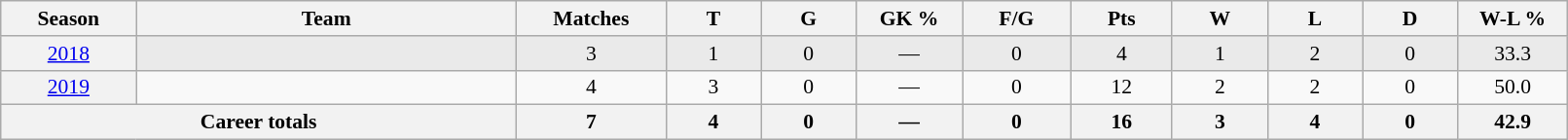<table class="wikitable sortable"  style="font-size:90%; text-align:center; width:85%;">
<tr>
<th width=2%>Season</th>
<th width=8%>Team</th>
<th width=2%>Matches</th>
<th width=2%>T</th>
<th width=2%>G</th>
<th width=2%>GK %</th>
<th width=2%>F/G</th>
<th width=2%>Pts</th>
<th width=2%>W</th>
<th width=2%>L</th>
<th width=2%>D</th>
<th width=2%>W-L %</th>
</tr>
<tr style="background:#eaeaea;">
<th scope="row" style="text-align:center; font-weight:normal"><a href='#'>2018</a></th>
<td style="text-align:center;"></td>
<td>3</td>
<td>1</td>
<td>0</td>
<td>—</td>
<td>0</td>
<td>4</td>
<td>1</td>
<td>2</td>
<td>0</td>
<td>33.3</td>
</tr>
<tr>
<th scope="row" style="text-align:center; font-weight:normal"><a href='#'>2019</a></th>
<td style="text-align:center;"></td>
<td>4</td>
<td>3</td>
<td>0</td>
<td>—</td>
<td>0</td>
<td>12</td>
<td>2</td>
<td>2</td>
<td>0</td>
<td>50.0</td>
</tr>
<tr class="sortbottom">
<th colspan=2>Career totals</th>
<th>7</th>
<th>4</th>
<th>0</th>
<th>—</th>
<th>0</th>
<th>16</th>
<th>3</th>
<th>4</th>
<th>0</th>
<th>42.9</th>
</tr>
</table>
